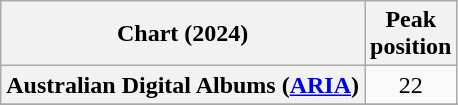<table class="wikitable sortable plainrowheaders" style="text-align:center">
<tr>
<th scope="col">Chart (2024)</th>
<th scope="col">Peak<br>position</th>
</tr>
<tr>
<th scope="row">Australian Digital Albums (<a href='#'>ARIA</a>)</th>
<td>22</td>
</tr>
<tr>
</tr>
<tr>
</tr>
<tr>
</tr>
<tr>
</tr>
<tr>
</tr>
<tr>
</tr>
</table>
